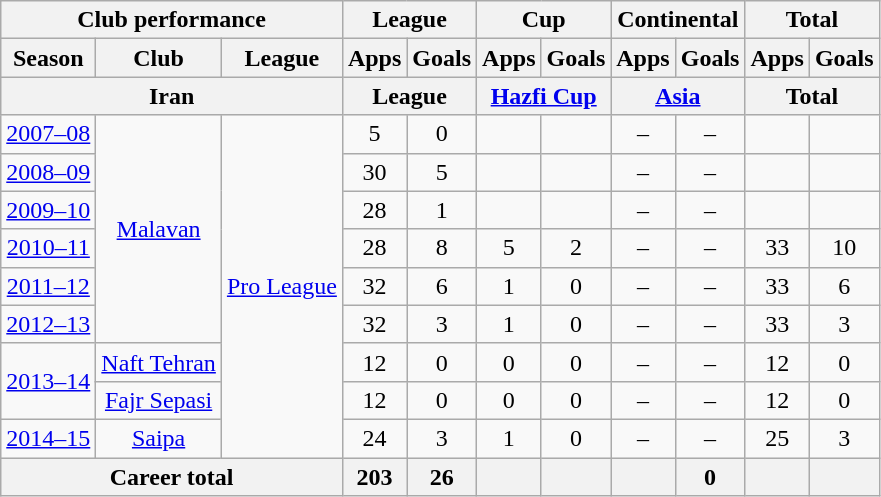<table class="wikitable" style="text-align:center">
<tr>
<th colspan=3>Club performance</th>
<th colspan=2>League</th>
<th colspan=2>Cup</th>
<th colspan=2>Continental</th>
<th colspan=2>Total</th>
</tr>
<tr>
<th>Season</th>
<th>Club</th>
<th>League</th>
<th>Apps</th>
<th>Goals</th>
<th>Apps</th>
<th>Goals</th>
<th>Apps</th>
<th>Goals</th>
<th>Apps</th>
<th>Goals</th>
</tr>
<tr>
<th colspan=3>Iran</th>
<th colspan=2>League</th>
<th colspan=2><a href='#'>Hazfi Cup</a></th>
<th colspan=2><a href='#'>Asia</a></th>
<th colspan=2>Total</th>
</tr>
<tr>
<td><a href='#'>2007–08</a></td>
<td rowspan="6"><a href='#'>Malavan</a></td>
<td rowspan="9"><a href='#'>Pro League</a></td>
<td>5</td>
<td>0</td>
<td></td>
<td></td>
<td>–</td>
<td>–</td>
<td></td>
<td></td>
</tr>
<tr>
<td><a href='#'>2008–09</a></td>
<td>30</td>
<td>5</td>
<td></td>
<td></td>
<td>–</td>
<td>–</td>
<td></td>
<td></td>
</tr>
<tr>
<td><a href='#'>2009–10</a></td>
<td>28</td>
<td>1</td>
<td></td>
<td></td>
<td>–</td>
<td>–</td>
<td></td>
<td></td>
</tr>
<tr>
<td><a href='#'>2010–11</a></td>
<td>28</td>
<td>8</td>
<td>5</td>
<td>2</td>
<td>–</td>
<td>–</td>
<td>33</td>
<td>10</td>
</tr>
<tr>
<td><a href='#'>2011–12</a></td>
<td>32</td>
<td>6</td>
<td>1</td>
<td>0</td>
<td>–</td>
<td>–</td>
<td>33</td>
<td>6</td>
</tr>
<tr>
<td><a href='#'>2012–13</a></td>
<td>32</td>
<td>3</td>
<td>1</td>
<td>0</td>
<td>–</td>
<td>–</td>
<td>33</td>
<td>3</td>
</tr>
<tr>
<td rowspan="2"><a href='#'>2013–14</a></td>
<td><a href='#'>Naft Tehran</a></td>
<td>12</td>
<td>0</td>
<td>0</td>
<td>0</td>
<td>–</td>
<td>–</td>
<td>12</td>
<td>0</td>
</tr>
<tr>
<td><a href='#'>Fajr Sepasi</a></td>
<td>12</td>
<td>0</td>
<td>0</td>
<td>0</td>
<td>–</td>
<td>–</td>
<td>12</td>
<td>0</td>
</tr>
<tr>
<td><a href='#'>2014–15</a></td>
<td><a href='#'>Saipa</a></td>
<td>24</td>
<td>3</td>
<td>1</td>
<td>0</td>
<td>–</td>
<td>–</td>
<td>25</td>
<td>3</td>
</tr>
<tr>
<th colspan=3>Career total</th>
<th>203</th>
<th>26</th>
<th></th>
<th></th>
<th></th>
<th>0</th>
<th></th>
<th></th>
</tr>
</table>
